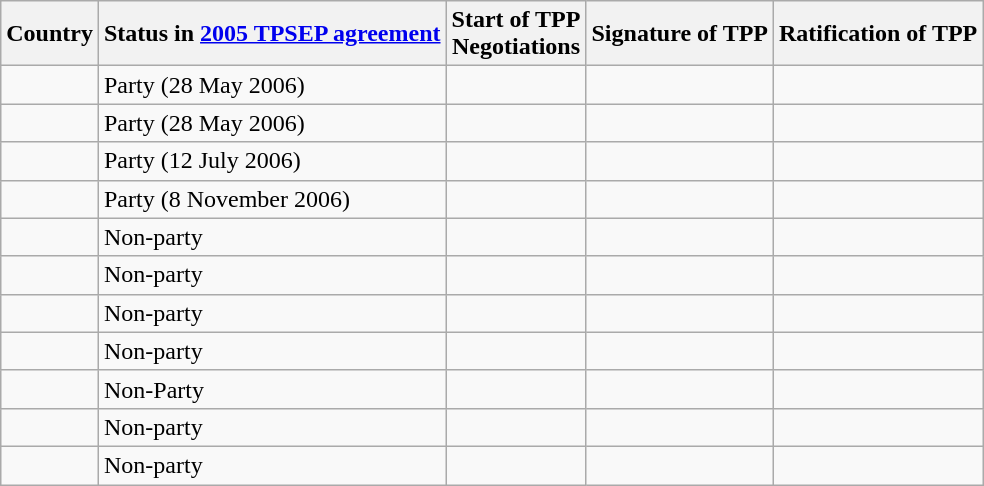<table class="wikitable sortable">
<tr>
<th>Country</th>
<th>Status in <a href='#'>2005 TPSEP agreement</a></th>
<th>Start of TPP<br>Negotiations</th>
<th>Signature of TPP</th>
<th>Ratification of TPP</th>
</tr>
<tr>
<td></td>
<td>Party (28 May 2006)</td>
<td></td>
<td></td>
<td></td>
</tr>
<tr>
<td></td>
<td>Party (28 May 2006)</td>
<td></td>
<td></td>
<td></td>
</tr>
<tr>
<td></td>
<td>Party (12 July 2006)</td>
<td></td>
<td></td>
<td></td>
</tr>
<tr>
<td></td>
<td>Party (8 November 2006)</td>
<td></td>
<td></td>
<td></td>
</tr>
<tr>
<td></td>
<td>Non-party</td>
<td></td>
<td></td>
<td></td>
</tr>
<tr>
<td></td>
<td>Non-party</td>
<td></td>
<td></td>
<td></td>
</tr>
<tr>
<td></td>
<td>Non-party</td>
<td></td>
<td></td>
<td></td>
</tr>
<tr>
<td></td>
<td>Non-party</td>
<td></td>
<td></td>
<td></td>
</tr>
<tr>
<td></td>
<td>Non-Party</td>
<td></td>
<td></td>
<td></td>
</tr>
<tr>
<td></td>
<td>Non-party</td>
<td></td>
<td></td>
<td></td>
</tr>
<tr>
<td></td>
<td>Non-party</td>
<td></td>
<td></td>
<td></td>
</tr>
</table>
